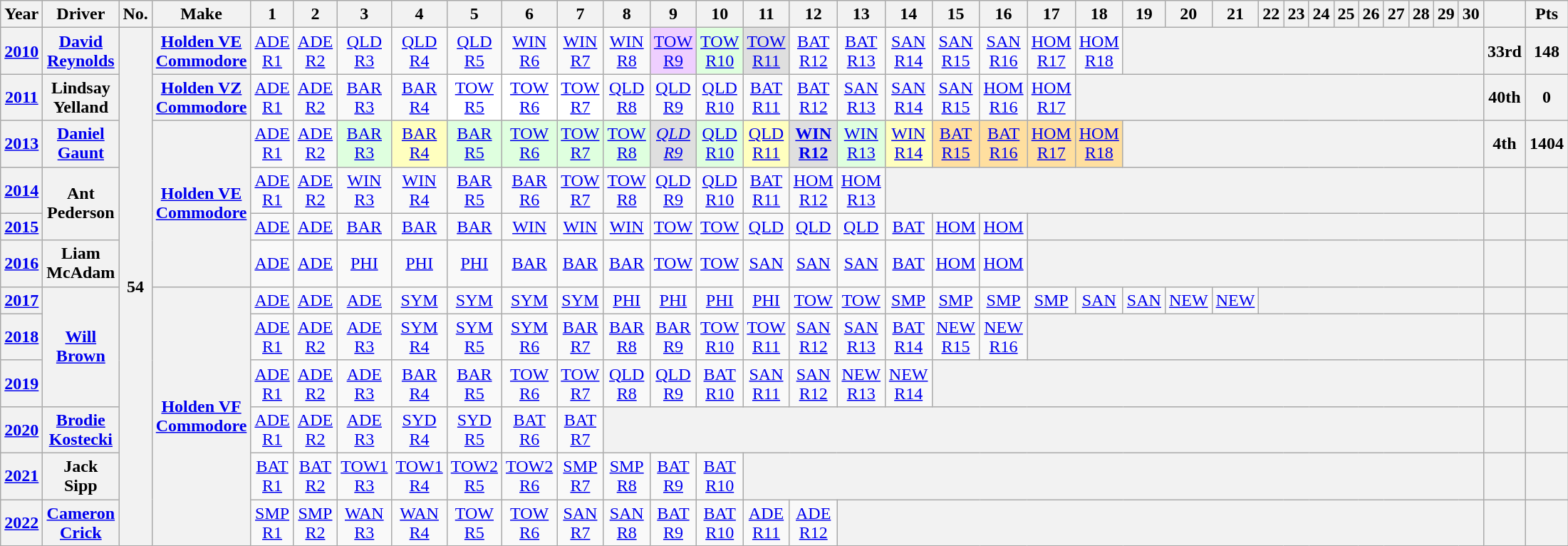<table class="wikitable mw-collapsible mw-collapsed" style="text-align:center; ">
<tr>
<th>Year</th>
<th>Driver</th>
<th>No.</th>
<th>Make</th>
<th>1</th>
<th>2</th>
<th>3</th>
<th>4</th>
<th>5</th>
<th>6</th>
<th>7</th>
<th>8</th>
<th>9</th>
<th>10</th>
<th>11</th>
<th>12</th>
<th>13</th>
<th>14</th>
<th>15</th>
<th>16</th>
<th>17</th>
<th>18</th>
<th>19</th>
<th>20</th>
<th>21</th>
<th>22</th>
<th>23</th>
<th>24</th>
<th>25</th>
<th>26</th>
<th>27</th>
<th>28</th>
<th>29</th>
<th>30</th>
<th></th>
<th>Pts</th>
</tr>
<tr>
<th><a href='#'>2010</a></th>
<th><a href='#'>David Reynolds</a></th>
<th rowspan=15>54</th>
<th><a href='#'>Holden VE Commodore</a></th>
<td><a href='#'>ADE <br>R1</a></td>
<td><a href='#'>ADE <br>R2</a></td>
<td><a href='#'>QLD <br>R3</a></td>
<td><a href='#'>QLD <br>R4</a></td>
<td><a href='#'>QLD <br>R5</a></td>
<td><a href='#'>WIN <br>R6</a></td>
<td><a href='#'>WIN <br>R7</a></td>
<td><a href='#'>WIN <br>R8</a></td>
<td style="background: #efcfff"><a href='#'>TOW <br>R9</a><br></td>
<td style="background: #dfffdf"><a href='#'>TOW <br>R10</a><br></td>
<td style="background: #dfdfdf"><a href='#'>TOW <br>R11</a><br></td>
<td><a href='#'>BAT <br>R12</a></td>
<td><a href='#'>BAT <br>R13</a></td>
<td><a href='#'>SAN <br>R14</a></td>
<td><a href='#'>SAN <br>R15</a></td>
<td><a href='#'>SAN <br>R16</a></td>
<td><a href='#'>HOM <br>R17</a></td>
<td><a href='#'>HOM <br>R18</a></td>
<th colspan=12></th>
<th>33rd</th>
<th>148</th>
</tr>
<tr>
<th><a href='#'>2011</a></th>
<th>Lindsay Yelland</th>
<th><a href='#'>Holden VZ Commodore</a></th>
<td><a href='#'>ADE <br>R1</a></td>
<td><a href='#'>ADE <br>R2</a></td>
<td><a href='#'>BAR <br>R3</a></td>
<td><a href='#'>BAR <br>R4</a></td>
<td style="background: #ffffff"><a href='#'>TOW <br>R5</a><br></td>
<td style="background: #ffffff"><a href='#'>TOW <br>R6</a><br></td>
<td style="background: #ffffff"><a href='#'>TOW <br>R7</a><br></td>
<td><a href='#'>QLD <br>R8</a></td>
<td><a href='#'>QLD <br>R9</a></td>
<td><a href='#'>QLD <br>R10</a></td>
<td><a href='#'>BAT <br>R11</a></td>
<td><a href='#'>BAT <br>R12</a></td>
<td><a href='#'>SAN <br>R13</a></td>
<td><a href='#'>SAN <br>R14</a></td>
<td><a href='#'>SAN <br>R15</a></td>
<td><a href='#'>HOM <br>R16</a></td>
<td><a href='#'>HOM <br>R17</a></td>
<th colspan=13></th>
<th>40th</th>
<th>0</th>
</tr>
<tr>
<th><a href='#'>2013</a></th>
<th><a href='#'>Daniel Gaunt</a></th>
<th rowspan=4><a href='#'>Holden VE Commodore</a></th>
<td><a href='#'>ADE<br>R1</a></td>
<td><a href='#'>ADE<br>R2</a></td>
<td style="background: #dfffdf"><a href='#'>BAR<br>R3</a><br></td>
<td style="background: #ffffbf"><a href='#'>BAR<br>R4</a><br></td>
<td style="background: #dfffdf"><a href='#'>BAR<br>R5</a><br></td>
<td style="background: #dfffdf"><a href='#'>TOW<br>R6</a><br></td>
<td style="background: #dfffdf"><a href='#'>TOW<br>R7</a><br></td>
<td style="background: #dfffdf"><a href='#'>TOW<br>R8</a><br></td>
<td style="background: #dfdfdf"><em><a href='#'>QLD<br>R9</a><br></em></td>
<td style="background: #dfffdf"><a href='#'>QLD<br>R10</a><br></td>
<td style="background: #ffffbf"><a href='#'>QLD<br>R11</a><br></td>
<td style="background: #dfdfdf"><strong><a href='#'>WIN<br>R12</a><br></strong></td>
<td style="background: #dfffdf"><a href='#'>WIN<br>R13</a><br></td>
<td style="background: #ffffbf"><a href='#'>WIN<br>R14</a><br></td>
<td style="background: #ffdf9f"><a href='#'>BAT<br>R15</a><br></td>
<td style="background: #ffdf9f"><a href='#'>BAT<br>R16</a><br></td>
<td style="background: #ffdf9f"><a href='#'>HOM<br>R17</a><br></td>
<td style="background: #ffdf9f"><a href='#'>HOM<br>R18</a><br></td>
<th colspan=12></th>
<th>4th</th>
<th>1404</th>
</tr>
<tr>
<th><a href='#'>2014</a></th>
<th rowspan=2>Ant Pederson</th>
<td><a href='#'>ADE <br>R1</a></td>
<td><a href='#'>ADE <br>R2</a></td>
<td><a href='#'>WIN <br>R3</a></td>
<td><a href='#'>WIN <br>R4</a></td>
<td><a href='#'>BAR <br>R5</a></td>
<td><a href='#'>BAR <br>R6</a></td>
<td><a href='#'>TOW <br>R7</a></td>
<td><a href='#'>TOW <br>R8</a></td>
<td><a href='#'>QLD <br>R9</a></td>
<td><a href='#'>QLD <br>R10</a></td>
<td><a href='#'>BAT <br>R11</a></td>
<td><a href='#'>HOM <br>R12</a></td>
<td><a href='#'>HOM <br>R13</a></td>
<th colspan=17></th>
<th></th>
<th></th>
</tr>
<tr>
<th><a href='#'>2015</a></th>
<td><a href='#'>ADE</a></td>
<td><a href='#'>ADE</a></td>
<td><a href='#'>BAR</a></td>
<td><a href='#'>BAR</a></td>
<td><a href='#'>BAR</a></td>
<td><a href='#'>WIN</a></td>
<td><a href='#'>WIN</a></td>
<td><a href='#'>WIN</a></td>
<td><a href='#'>TOW</a></td>
<td><a href='#'>TOW</a></td>
<td><a href='#'>QLD</a></td>
<td><a href='#'>QLD</a></td>
<td><a href='#'>QLD</a></td>
<td><a href='#'>BAT</a></td>
<td><a href='#'>HOM</a></td>
<td><a href='#'>HOM</a></td>
<th colspan=14></th>
<th></th>
<th></th>
</tr>
<tr>
<th><a href='#'>2016</a></th>
<th>Liam McAdam</th>
<td><a href='#'>ADE</a></td>
<td><a href='#'>ADE</a></td>
<td><a href='#'>PHI</a></td>
<td><a href='#'>PHI</a></td>
<td><a href='#'>PHI</a></td>
<td><a href='#'>BAR</a></td>
<td><a href='#'>BAR</a></td>
<td><a href='#'>BAR</a></td>
<td><a href='#'>TOW</a></td>
<td><a href='#'>TOW</a></td>
<td><a href='#'>SAN</a></td>
<td><a href='#'>SAN</a></td>
<td><a href='#'>SAN</a></td>
<td><a href='#'>BAT</a></td>
<td><a href='#'>HOM</a></td>
<td><a href='#'>HOM</a></td>
<th colspan=14></th>
<th></th>
<th></th>
</tr>
<tr>
<th><a href='#'>2017</a></th>
<th rowspan=3><a href='#'>Will Brown</a></th>
<th rowspan=7><a href='#'>Holden VF Commodore</a></th>
<td><a href='#'>ADE</a></td>
<td><a href='#'>ADE</a></td>
<td><a href='#'>ADE</a></td>
<td><a href='#'>SYM</a></td>
<td><a href='#'>SYM</a></td>
<td><a href='#'>SYM</a></td>
<td><a href='#'>SYM</a></td>
<td><a href='#'>PHI</a></td>
<td><a href='#'>PHI</a></td>
<td><a href='#'>PHI</a></td>
<td><a href='#'>PHI</a></td>
<td><a href='#'>TOW</a></td>
<td><a href='#'>TOW</a></td>
<td><a href='#'>SMP</a></td>
<td><a href='#'>SMP</a></td>
<td><a href='#'>SMP</a></td>
<td><a href='#'>SMP</a></td>
<td><a href='#'>SAN</a></td>
<td><a href='#'>SAN</a></td>
<td><a href='#'>NEW</a></td>
<td><a href='#'>NEW</a></td>
<th colspan=9></th>
<th></th>
<th></th>
</tr>
<tr>
<th><a href='#'>2018</a></th>
<td><a href='#'>ADE <br>R1</a></td>
<td><a href='#'>ADE <br>R2</a></td>
<td><a href='#'>ADE <br>R3</a></td>
<td><a href='#'>SYM <br>R4</a></td>
<td><a href='#'>SYM <br>R5</a></td>
<td><a href='#'>SYM <br>R6</a></td>
<td><a href='#'>BAR <br>R7</a></td>
<td><a href='#'>BAR <br>R8</a></td>
<td><a href='#'>BAR <br>R9</a></td>
<td><a href='#'>TOW <br>R10</a></td>
<td><a href='#'>TOW <br>R11</a></td>
<td><a href='#'>SAN <br>R12</a></td>
<td><a href='#'>SAN <br>R13</a></td>
<td><a href='#'>BAT <br>R14</a></td>
<td><a href='#'>NEW <br>R15</a></td>
<td><a href='#'>NEW <br>R16</a></td>
<th colspan=14></th>
<th></th>
<th></th>
</tr>
<tr>
<th><a href='#'>2019</a></th>
<td><a href='#'>ADE <br>R1</a></td>
<td><a href='#'>ADE <br>R2</a></td>
<td><a href='#'>ADE <br>R3</a></td>
<td><a href='#'>BAR<br>R4</a></td>
<td><a href='#'>BAR<br>R5</a></td>
<td><a href='#'>TOW<br>R6</a></td>
<td><a href='#'>TOW<br>R7</a></td>
<td><a href='#'>QLD <br>R8</a></td>
<td><a href='#'>QLD <br>R9</a></td>
<td><a href='#'>BAT<br>R10</a></td>
<td><a href='#'>SAN<br>R11</a></td>
<td><a href='#'>SAN<br>R12</a></td>
<td><a href='#'>NEW<br>R13</a></td>
<td><a href='#'>NEW<br>R14</a></td>
<th colspan=16></th>
<th></th>
<th></th>
</tr>
<tr>
<th><a href='#'>2020</a></th>
<th><a href='#'>Brodie Kostecki</a></th>
<td><a href='#'>ADE<br>R1</a></td>
<td><a href='#'>ADE<br>R2</a></td>
<td><a href='#'>ADE<br>R3</a></td>
<td><a href='#'>SYD<br>R4</a></td>
<td><a href='#'>SYD<br>R5</a></td>
<td><a href='#'>BAT<br>R6</a></td>
<td><a href='#'>BAT<br>R7</a></td>
<th colspan=23></th>
<th></th>
<th></th>
</tr>
<tr>
<th><a href='#'>2021</a></th>
<th>Jack Sipp</th>
<td><a href='#'>BAT<br>R1</a></td>
<td><a href='#'>BAT<br>R2</a></td>
<td><a href='#'>TOW1<br>R3</a></td>
<td><a href='#'>TOW1<br>R4</a></td>
<td><a href='#'>TOW2<br>R5</a></td>
<td><a href='#'>TOW2<br>R6</a></td>
<td><a href='#'>SMP<br>R7</a></td>
<td><a href='#'>SMP<br>R8</a></td>
<td><a href='#'>BAT<br>R9</a></td>
<td><a href='#'>BAT<br>R10</a></td>
<th colspan=20></th>
<th></th>
<th></th>
</tr>
<tr>
<th><a href='#'>2022</a></th>
<th rowspan=3><a href='#'>Cameron Crick</a></th>
<td><a href='#'>SMP<br>R1</a></td>
<td><a href='#'>SMP<br>R2</a></td>
<td><a href='#'>WAN<br>R3</a></td>
<td><a href='#'>WAN<br>R4</a></td>
<td><a href='#'>TOW<br>R5</a></td>
<td><a href='#'>TOW<br>R6</a></td>
<td><a href='#'>SAN<br>R7</a></td>
<td><a href='#'>SAN<br>R8</a></td>
<td><a href='#'>BAT<br>R9</a></td>
<td><a href='#'>BAT<br>R10</a></td>
<td><a href='#'>ADE<br>R11</a></td>
<td><a href='#'>ADE<br>R12</a></td>
<th colspan=18></th>
<th></th>
<th></th>
</tr>
</table>
